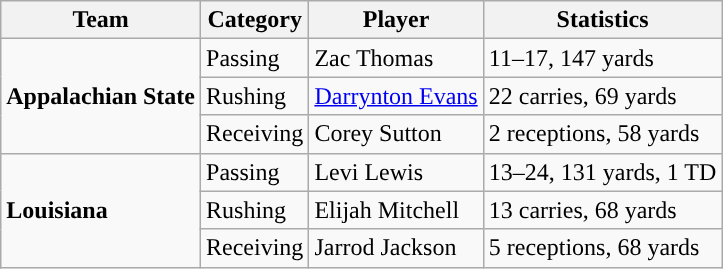<table class="wikitable" style="float: left;">
<tr>
<th>Team</th>
<th>Category</th>
<th>Player</th>
<th>Statistics</th>
</tr>
<tr>
<td rowspan=3><strong>Appalachian State</strong></td>
<td>Passing</td>
<td>Zac Thomas</td>
<td>11–17, 147 yards</td>
</tr>
<tr>
<td>Rushing</td>
<td><a href='#'>Darrynton Evans</a></td>
<td>22 carries, 69 yards</td>
</tr>
<tr>
<td>Receiving</td>
<td>Corey Sutton</td>
<td>2 receptions, 58 yards</td>
</tr>
<tr>
<td rowspan=3><strong>Louisiana</strong></td>
<td>Passing</td>
<td>Levi Lewis</td>
<td>13–24, 131 yards, 1 TD</td>
</tr>
<tr>
<td>Rushing</td>
<td>Elijah Mitchell</td>
<td>13 carries, 68 yards</td>
</tr>
<tr>
<td>Receiving</td>
<td>Jarrod Jackson</td>
<td>5 receptions, 68 yards</td>
</tr>
</table>
